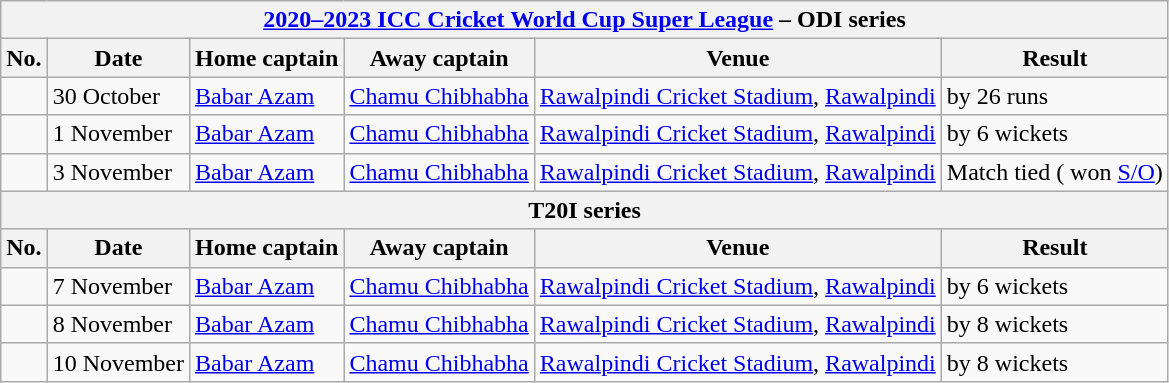<table class="wikitable">
<tr>
<th colspan="9"><a href='#'>2020–2023 ICC Cricket World Cup Super League</a> – ODI series</th>
</tr>
<tr>
<th>No.</th>
<th>Date</th>
<th>Home captain</th>
<th>Away captain</th>
<th>Venue</th>
<th>Result</th>
</tr>
<tr>
<td></td>
<td>30 October</td>
<td><a href='#'>Babar Azam</a></td>
<td><a href='#'>Chamu Chibhabha</a></td>
<td><a href='#'>Rawalpindi Cricket Stadium</a>, <a href='#'>Rawalpindi</a></td>
<td> by 26 runs</td>
</tr>
<tr>
<td></td>
<td>1 November</td>
<td><a href='#'>Babar Azam</a></td>
<td><a href='#'>Chamu Chibhabha</a></td>
<td><a href='#'>Rawalpindi Cricket Stadium</a>, <a href='#'>Rawalpindi</a></td>
<td> by 6 wickets</td>
</tr>
<tr>
<td></td>
<td>3 November</td>
<td><a href='#'>Babar Azam</a></td>
<td><a href='#'>Chamu Chibhabha</a></td>
<td><a href='#'>Rawalpindi Cricket Stadium</a>, <a href='#'>Rawalpindi</a></td>
<td>Match tied ( won <a href='#'>S/O</a>)</td>
</tr>
<tr>
<th colspan="9">T20I series</th>
</tr>
<tr>
<th>No.</th>
<th>Date</th>
<th>Home captain</th>
<th>Away captain</th>
<th>Venue</th>
<th>Result</th>
</tr>
<tr>
<td></td>
<td>7 November</td>
<td><a href='#'>Babar Azam</a></td>
<td><a href='#'>Chamu Chibhabha</a></td>
<td><a href='#'>Rawalpindi Cricket Stadium</a>, <a href='#'>Rawalpindi</a></td>
<td> by 6 wickets</td>
</tr>
<tr>
<td></td>
<td>8 November</td>
<td><a href='#'>Babar Azam</a></td>
<td><a href='#'>Chamu Chibhabha</a></td>
<td><a href='#'>Rawalpindi Cricket Stadium</a>, <a href='#'>Rawalpindi</a></td>
<td> by 8 wickets</td>
</tr>
<tr>
<td></td>
<td>10 November</td>
<td><a href='#'>Babar Azam</a></td>
<td><a href='#'>Chamu Chibhabha</a></td>
<td><a href='#'>Rawalpindi Cricket Stadium</a>, <a href='#'>Rawalpindi</a></td>
<td> by 8 wickets</td>
</tr>
</table>
